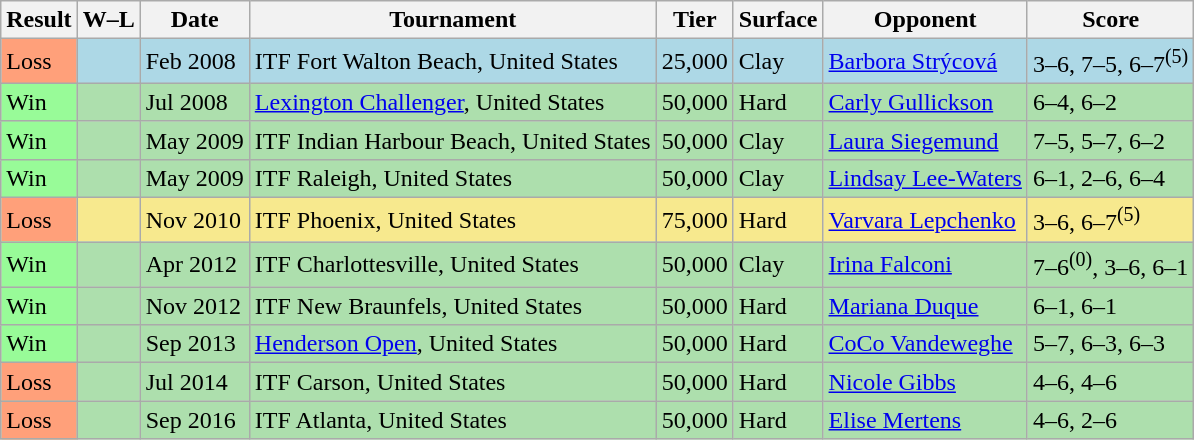<table class="sortable wikitable">
<tr>
<th>Result</th>
<th>W–L</th>
<th>Date</th>
<th>Tournament</th>
<th>Tier</th>
<th>Surface</th>
<th>Opponent</th>
<th class="unsortable">Score</th>
</tr>
<tr style="background:lightblue;">
<td bgcolor="FFA07A">Loss</td>
<td></td>
<td>Feb 2008</td>
<td>ITF Fort Walton Beach, United States</td>
<td>25,000</td>
<td>Clay</td>
<td> <a href='#'>Barbora Strýcová</a></td>
<td>3–6, 7–5, 6–7<sup>(5)</sup></td>
</tr>
<tr style="background:#addfad;">
<td bgcolor="98FB98">Win</td>
<td></td>
<td>Jul 2008</td>
<td><a href='#'>Lexington Challenger</a>, United States</td>
<td>50,000</td>
<td>Hard</td>
<td> <a href='#'>Carly Gullickson</a></td>
<td>6–4, 6–2</td>
</tr>
<tr style="background:#addfad;">
<td bgcolor="98FB98">Win</td>
<td></td>
<td>May 2009</td>
<td>ITF Indian Harbour Beach, United States</td>
<td>50,000</td>
<td>Clay</td>
<td> <a href='#'>Laura Siegemund</a></td>
<td>7–5, 5–7, 6–2</td>
</tr>
<tr style="background:#addfad;">
<td bgcolor="98FB98">Win</td>
<td></td>
<td>May 2009</td>
<td>ITF Raleigh, United States</td>
<td>50,000</td>
<td>Clay</td>
<td> <a href='#'>Lindsay Lee-Waters</a></td>
<td>6–1, 2–6, 6–4</td>
</tr>
<tr style="background:#f7e98e;">
<td bgcolor="FFA07A">Loss</td>
<td></td>
<td>Nov 2010</td>
<td>ITF Phoenix, United States</td>
<td>75,000</td>
<td>Hard</td>
<td> <a href='#'>Varvara Lepchenko</a></td>
<td>3–6, 6–7<sup>(5)</sup></td>
</tr>
<tr style="background:#addfad;">
<td bgcolor="98FB98">Win</td>
<td></td>
<td>Apr 2012</td>
<td>ITF Charlottesville, United States</td>
<td>50,000</td>
<td>Clay</td>
<td> <a href='#'>Irina Falconi</a></td>
<td>7–6<sup>(0)</sup>, 3–6, 6–1</td>
</tr>
<tr style="background:#addfad;">
<td bgcolor="98FB98">Win</td>
<td></td>
<td>Nov 2012</td>
<td>ITF New Braunfels, United States</td>
<td>50,000</td>
<td>Hard</td>
<td> <a href='#'>Mariana Duque</a></td>
<td>6–1, 6–1</td>
</tr>
<tr style="background:#addfad;">
<td bgcolor="98FB98">Win</td>
<td></td>
<td>Sep 2013</td>
<td><a href='#'>Henderson Open</a>, United States</td>
<td>50,000</td>
<td>Hard</td>
<td> <a href='#'>CoCo Vandeweghe</a></td>
<td>5–7, 6–3, 6–3</td>
</tr>
<tr style="background:#addfad;">
<td bgcolor="FFA07A">Loss</td>
<td></td>
<td>Jul 2014</td>
<td>ITF Carson, United States</td>
<td>50,000</td>
<td>Hard</td>
<td> <a href='#'>Nicole Gibbs</a></td>
<td>4–6, 4–6</td>
</tr>
<tr style="background:#addfad;">
<td bgcolor="FFA07A">Loss</td>
<td></td>
<td>Sep 2016</td>
<td>ITF Atlanta, United States</td>
<td>50,000</td>
<td>Hard</td>
<td> <a href='#'>Elise Mertens</a></td>
<td>4–6, 2–6</td>
</tr>
</table>
